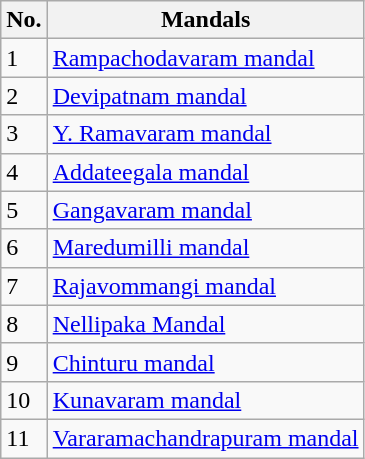<table class="wikitable">
<tr>
<th>No.</th>
<th>Mandals</th>
</tr>
<tr>
<td>1</td>
<td><a href='#'>Rampachodavaram mandal</a></td>
</tr>
<tr>
<td>2</td>
<td><a href='#'>Devipatnam mandal</a></td>
</tr>
<tr>
<td>3</td>
<td><a href='#'>Y. Ramavaram mandal</a></td>
</tr>
<tr>
<td>4</td>
<td><a href='#'>Addateegala mandal</a></td>
</tr>
<tr>
<td>5</td>
<td><a href='#'>Gangavaram mandal</a></td>
</tr>
<tr>
<td>6</td>
<td><a href='#'>Maredumilli mandal</a></td>
</tr>
<tr>
<td>7</td>
<td><a href='#'>Rajavommangi mandal</a></td>
</tr>
<tr>
<td>8</td>
<td><a href='#'>Nellipaka Mandal</a></td>
</tr>
<tr>
<td>9</td>
<td><a href='#'>Chinturu mandal</a></td>
</tr>
<tr>
<td>10</td>
<td><a href='#'>Kunavaram mandal</a></td>
</tr>
<tr>
<td>11</td>
<td><a href='#'>Vararamachandrapuram mandal</a></td>
</tr>
</table>
